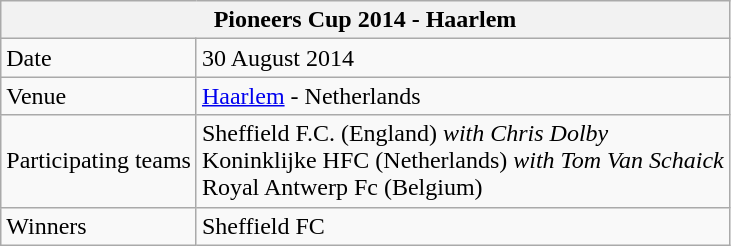<table class="wikitable">
<tr>
<th colspan=2>Pioneers Cup 2014 - Haarlem</th>
</tr>
<tr>
<td>Date</td>
<td>30 August 2014</td>
</tr>
<tr>
<td>Venue</td>
<td><a href='#'>Haarlem</a> - Netherlands</td>
</tr>
<tr>
<td>Participating teams</td>
<td>Sheffield F.C. (England) <em>with Chris Dolby</em><br>Koninklijke HFC (Netherlands) <em>with Tom Van Schaick</em> <br>Royal Antwerp Fc (Belgium)</td>
</tr>
<tr>
<td>Winners</td>
<td>Sheffield FC</td>
</tr>
</table>
